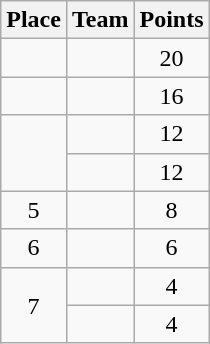<table class="wikitable" style="text-align:center; padding-bottom:0;">
<tr>
<th>Place</th>
<th style="text-align:left;">Team</th>
<th>Points</th>
</tr>
<tr>
<td></td>
<td align=left></td>
<td>20</td>
</tr>
<tr>
<td></td>
<td align=left></td>
<td>16</td>
</tr>
<tr>
<td rowspan=2></td>
<td align=left></td>
<td>12</td>
</tr>
<tr>
<td align=left></td>
<td>12</td>
</tr>
<tr>
<td>5</td>
<td align=left></td>
<td>8</td>
</tr>
<tr>
<td>6</td>
<td align=left></td>
<td>6</td>
</tr>
<tr>
<td rowspan=2>7</td>
<td align=left></td>
<td>4</td>
</tr>
<tr>
<td align=left></td>
<td>4</td>
</tr>
</table>
